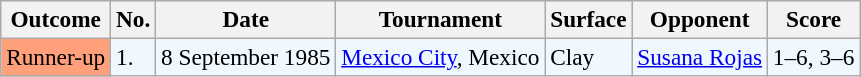<table class="sortable wikitable" style="font-size:97%;">
<tr>
<th>Outcome</th>
<th>No.</th>
<th>Date</th>
<th>Tournament</th>
<th>Surface</th>
<th>Opponent</th>
<th>Score</th>
</tr>
<tr bgcolor="#f0f8ff">
<td bgcolor=FFA07A>Runner-up</td>
<td>1.</td>
<td>8 September 1985</td>
<td><a href='#'>Mexico City</a>, Mexico</td>
<td>Clay</td>
<td> <a href='#'>Susana Rojas</a></td>
<td>1–6, 3–6</td>
</tr>
</table>
